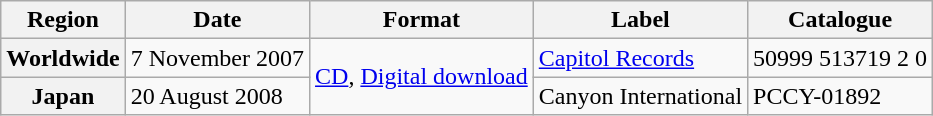<table class="wikitable plainrowheaders">
<tr>
<th scope="col">Region</th>
<th scope="col">Date</th>
<th scope="col">Format</th>
<th scope="col">Label</th>
<th scope="col">Catalogue</th>
</tr>
<tr>
<th scope="row">Worldwide</th>
<td>7 November 2007</td>
<td rowspan="2"><a href='#'>CD</a>, <a href='#'>Digital download</a></td>
<td><a href='#'>Capitol Records</a></td>
<td>50999 513719 2 0</td>
</tr>
<tr>
<th scope="row">Japan</th>
<td>20 August 2008</td>
<td>Canyon International</td>
<td>PCCY-01892</td>
</tr>
</table>
